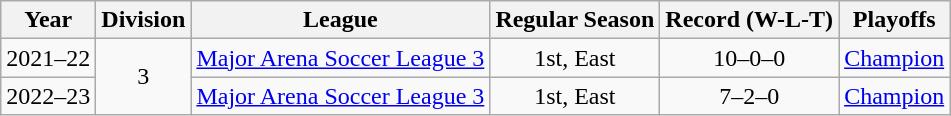<table class="wikitable"  style="text-align: center;">
<tr>
<th>Year</th>
<th>Division</th>
<th>League</th>
<th>Regular Season</th>
<th>Record (W-L-T)</th>
<th>Playoffs</th>
</tr>
<tr>
<td>2021–22</td>
<td rowspan=8>3</td>
<td><a href='#'>Major Arena Soccer League 3</a></td>
<td>1st, East</td>
<td>10–0–0</td>
<td><a href='#'>Champion</a></td>
</tr>
<tr>
<td>2022–23</td>
<td><a href='#'>Major Arena Soccer League 3</a></td>
<td>1st, East</td>
<td>7–2–0</td>
<td><a href='#'>Champion</a></td>
</tr>
</table>
